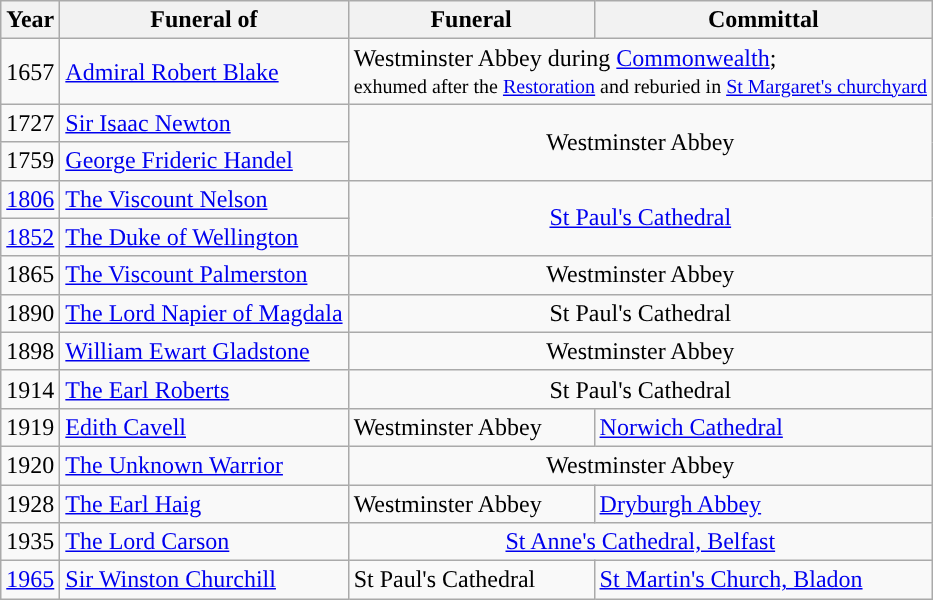<table class="wikitable">
<tr>
<th>Year</th>
<th>Funeral of</th>
<th>Funeral</th>
<th>Committal</th>
</tr>
<tr>
<td>1657</td>
<td><a href='#'>Admiral Robert Blake</a></td>
<td colspan=2>Westminster Abbey during <a href='#'>Commonwealth</a>;<br><small>exhumed after the <a href='#'>Restoration</a> and reburied in <a href='#'>St Margaret's churchyard</a></small></td>
</tr>
<tr>
<td>1727</td>
<td><a href='#'>Sir Isaac Newton</a></td>
<td rowspan="2" colspan=2 style="text-align:center;">Westminster Abbey</td>
</tr>
<tr>
<td>1759</td>
<td><a href='#'>George Frideric Handel</a></td>
</tr>
<tr>
<td><a href='#'>1806</a></td>
<td><a href='#'>The Viscount Nelson</a></td>
<td rowspan="2" colspan=2 style="text-align:center;"><a href='#'>St Paul's Cathedral</a></td>
</tr>
<tr>
<td><a href='#'>1852</a></td>
<td><a href='#'>The Duke of Wellington</a></td>
</tr>
<tr>
<td>1865</td>
<td><a href='#'>The Viscount Palmerston</a></td>
<td colspan=2 style="text-align:center;">Westminster Abbey</td>
</tr>
<tr>
<td>1890</td>
<td><a href='#'>The Lord Napier of Magdala</a></td>
<td colspan=2 style="text-align:center;">St Paul's Cathedral</td>
</tr>
<tr>
<td>1898</td>
<td><a href='#'>William Ewart Gladstone</a></td>
<td colspan=2 style="text-align:center;">Westminster Abbey</td>
</tr>
<tr>
<td>1914</td>
<td><a href='#'>The Earl Roberts</a></td>
<td colspan=2 style="text-align:center;">St Paul's Cathedral</td>
</tr>
<tr>
<td>1919</td>
<td><a href='#'>Edith Cavell</a></td>
<td>Westminster Abbey</td>
<td><a href='#'>Norwich Cathedral</a></td>
</tr>
<tr>
<td>1920</td>
<td><a href='#'>The Unknown Warrior</a></td>
<td colspan=2 style="text-align:center;">Westminster Abbey</td>
</tr>
<tr>
<td>1928</td>
<td><a href='#'>The Earl Haig</a></td>
<td>Westminster Abbey</td>
<td><a href='#'>Dryburgh Abbey</a></td>
</tr>
<tr>
<td>1935</td>
<td><a href='#'>The Lord Carson</a></td>
<td colspan=2 style="text-align:center;"><a href='#'>St Anne's Cathedral, Belfast</a></td>
</tr>
<tr>
<td><a href='#'>1965</a></td>
<td><a href='#'>Sir Winston Churchill</a></td>
<td>St Paul's Cathedral</td>
<td><a href='#'>St Martin's Church, Bladon</a></td>
</tr>
</table>
